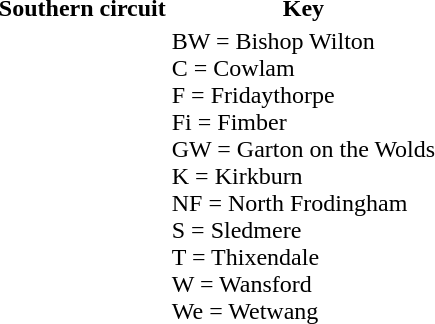<table align=center>
<tr>
<th>Southern circuit</th>
<th>Key</th>
</tr>
<tr>
<td></td>
<td>BW = Bishop Wilton<br>C = Cowlam<br>F = Fridaythorpe<br>Fi = Fimber<br>GW = Garton on the Wolds<br>K = Kirkburn<br>NF = North Frodingham<br>S = Sledmere<br>T = Thixendale<br>W = Wansford<br>We = Wetwang</td>
</tr>
</table>
